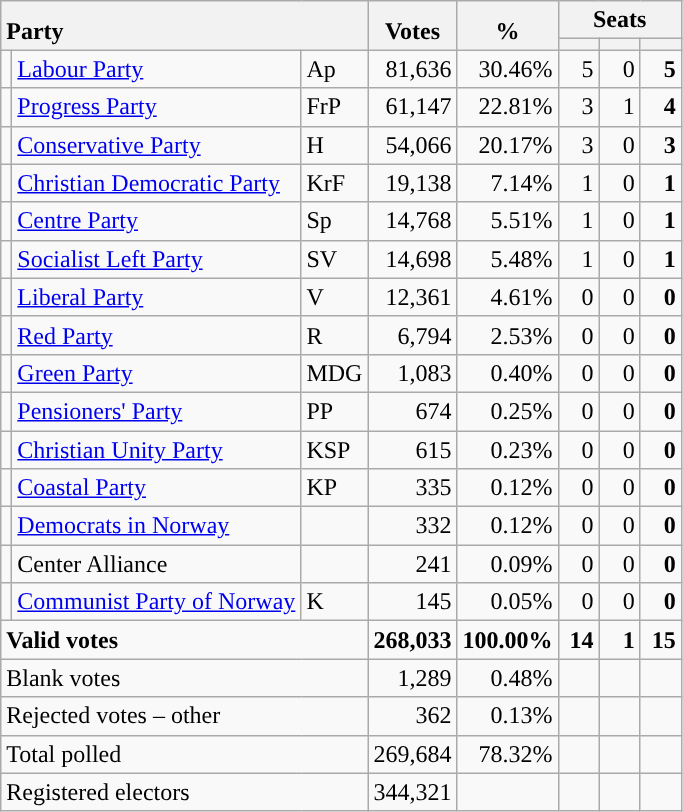<table class="wikitable" border="1" style="text-align:right;">
<tr>
<th style="text-align:left;" valign=bottom rowspan=2 colspan=3>Party</th>
<th align=center valign=bottom rowspan=2 width="50">Votes</th>
<th align=center valign=bottom rowspan=2 width="50">%</th>
<th colspan=3>Seats</th>
</tr>
<tr>
<th align=center valign=bottom width="20"><small></small></th>
<th align=center valign=bottom width="20"><small><a href='#'></a></small></th>
<th align=center valign=bottom width="20"><small></small></th>
</tr>
<tr>
<td style="color:inherit;background:"></td>
<td align=left><a href='#'>Labour Party</a></td>
<td align=left>Ap</td>
<td>81,636</td>
<td>30.46%</td>
<td>5</td>
<td>0</td>
<td><strong>5</strong></td>
</tr>
<tr>
<td style="color:inherit;background:"></td>
<td align=left><a href='#'>Progress Party</a></td>
<td align=left>FrP</td>
<td>61,147</td>
<td>22.81%</td>
<td>3</td>
<td>1</td>
<td><strong>4</strong></td>
</tr>
<tr>
<td style="color:inherit;background:"></td>
<td align=left><a href='#'>Conservative Party</a></td>
<td align=left>H</td>
<td>54,066</td>
<td>20.17%</td>
<td>3</td>
<td>0</td>
<td><strong>3</strong></td>
</tr>
<tr>
<td style="color:inherit;background:"></td>
<td align=left><a href='#'>Christian Democratic Party</a></td>
<td align=left>KrF</td>
<td>19,138</td>
<td>7.14%</td>
<td>1</td>
<td>0</td>
<td><strong>1</strong></td>
</tr>
<tr>
<td style="color:inherit;background:"></td>
<td align=left><a href='#'>Centre Party</a></td>
<td align=left>Sp</td>
<td>14,768</td>
<td>5.51%</td>
<td>1</td>
<td>0</td>
<td><strong>1</strong></td>
</tr>
<tr>
<td style="color:inherit;background:"></td>
<td align=left><a href='#'>Socialist Left Party</a></td>
<td align=left>SV</td>
<td>14,698</td>
<td>5.48%</td>
<td>1</td>
<td>0</td>
<td><strong>1</strong></td>
</tr>
<tr>
<td style="color:inherit;background:"></td>
<td align=left><a href='#'>Liberal Party</a></td>
<td align=left>V</td>
<td>12,361</td>
<td>4.61%</td>
<td>0</td>
<td>0</td>
<td><strong>0</strong></td>
</tr>
<tr>
<td style="color:inherit;background:"></td>
<td align=left><a href='#'>Red Party</a></td>
<td align=left>R</td>
<td>6,794</td>
<td>2.53%</td>
<td>0</td>
<td>0</td>
<td><strong>0</strong></td>
</tr>
<tr>
<td style="color:inherit;background:"></td>
<td align=left><a href='#'>Green Party</a></td>
<td align=left>MDG</td>
<td>1,083</td>
<td>0.40%</td>
<td>0</td>
<td>0</td>
<td><strong>0</strong></td>
</tr>
<tr>
<td style="color:inherit;background:"></td>
<td align=left><a href='#'>Pensioners' Party</a></td>
<td align=left>PP</td>
<td>674</td>
<td>0.25%</td>
<td>0</td>
<td>0</td>
<td><strong>0</strong></td>
</tr>
<tr>
<td style="color:inherit;background:"></td>
<td align=left><a href='#'>Christian Unity Party</a></td>
<td align=left>KSP</td>
<td>615</td>
<td>0.23%</td>
<td>0</td>
<td>0</td>
<td><strong>0</strong></td>
</tr>
<tr>
<td style="color:inherit;background:"></td>
<td align=left><a href='#'>Coastal Party</a></td>
<td align=left>KP</td>
<td>335</td>
<td>0.12%</td>
<td>0</td>
<td>0</td>
<td><strong>0</strong></td>
</tr>
<tr>
<td style="color:inherit;background:"></td>
<td align=left><a href='#'>Democrats in Norway</a></td>
<td align=left></td>
<td>332</td>
<td>0.12%</td>
<td>0</td>
<td>0</td>
<td><strong>0</strong></td>
</tr>
<tr>
<td></td>
<td align=left>Center Alliance</td>
<td align=left></td>
<td>241</td>
<td>0.09%</td>
<td>0</td>
<td>0</td>
<td><strong>0</strong></td>
</tr>
<tr>
<td style="color:inherit;background:"></td>
<td align=left><a href='#'>Communist Party of Norway</a></td>
<td align=left>K</td>
<td>145</td>
<td>0.05%</td>
<td>0</td>
<td>0</td>
<td><strong>0</strong></td>
</tr>
<tr style="font-weight:bold">
<td align=left colspan=3>Valid votes</td>
<td>268,033</td>
<td>100.00%</td>
<td>14</td>
<td>1</td>
<td>15</td>
</tr>
<tr>
<td align=left colspan=3>Blank votes</td>
<td>1,289</td>
<td>0.48%</td>
<td></td>
<td></td>
<td></td>
</tr>
<tr>
<td align=left colspan=3>Rejected votes – other</td>
<td>362</td>
<td>0.13%</td>
<td></td>
<td></td>
<td></td>
</tr>
<tr>
<td align=left colspan=3>Total polled</td>
<td>269,684</td>
<td>78.32%</td>
<td></td>
<td></td>
<td></td>
</tr>
<tr>
<td align=left colspan=3>Registered electors</td>
<td>344,321</td>
<td></td>
<td></td>
<td></td>
<td></td>
</tr>
</table>
